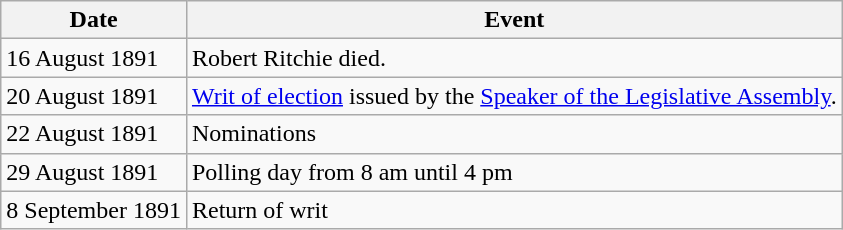<table class="wikitable">
<tr>
<th>Date</th>
<th>Event</th>
</tr>
<tr>
<td>16 August 1891</td>
<td>Robert Ritchie died.</td>
</tr>
<tr>
<td>20 August 1891</td>
<td><a href='#'>Writ of election</a> issued by the <a href='#'>Speaker of the Legislative Assembly</a>.</td>
</tr>
<tr>
<td>22 August 1891</td>
<td>Nominations</td>
</tr>
<tr>
<td>29 August 1891</td>
<td>Polling day from 8 am until 4 pm</td>
</tr>
<tr>
<td>8 September 1891</td>
<td>Return of writ</td>
</tr>
</table>
